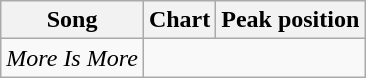<table class="wikitable sortable" border="1">
<tr>
<th>Song</th>
<th>Chart</th>
<th>Peak position</th>
</tr>
<tr>
<td><em>More Is More</em><br></td>
</tr>
</table>
